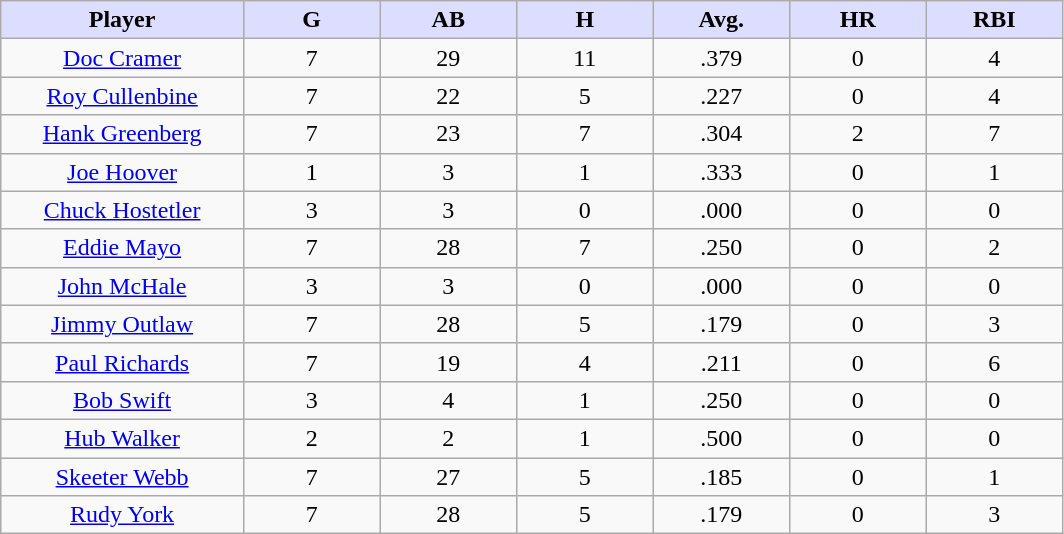<table class="wikitable sortable">
<tr>
<th style="background:#ddf; width:16%;">Player</th>
<th style="background:#ddf; width:9%;">G</th>
<th style="background:#ddf; width:9%;">AB</th>
<th style="background:#ddf; width:9%;">H</th>
<th style="background:#ddf; width:9%;">Avg.</th>
<th style="background:#ddf; width:9%;">HR</th>
<th style="background:#ddf; width:9%;">RBI</th>
</tr>
<tr style="text-align:center;">
<td><a href='#'>Doc Cramer</a></td>
<td>7</td>
<td>29</td>
<td>11</td>
<td>.379</td>
<td>0</td>
<td>4</td>
</tr>
<tr style="text-align:center;">
<td><a href='#'>Roy Cullenbine</a></td>
<td>7</td>
<td>22</td>
<td>5</td>
<td>.227</td>
<td>0</td>
<td>4</td>
</tr>
<tr style="text-align:center;">
<td><a href='#'>Hank Greenberg</a></td>
<td>7</td>
<td>23</td>
<td>7</td>
<td>.304</td>
<td>2</td>
<td>7</td>
</tr>
<tr style="text-align:center;">
<td><a href='#'>Joe Hoover</a></td>
<td>1</td>
<td>3</td>
<td>1</td>
<td>.333</td>
<td>0</td>
<td>1</td>
</tr>
<tr style="text-align:center;">
<td><a href='#'>Chuck Hostetler</a></td>
<td>3</td>
<td>3</td>
<td>0</td>
<td>.000</td>
<td>0</td>
<td>0</td>
</tr>
<tr style="text-align:center;">
<td><a href='#'>Eddie Mayo</a></td>
<td>7</td>
<td>28</td>
<td>7</td>
<td>.250</td>
<td>0</td>
<td>2</td>
</tr>
<tr style="text-align:center;">
<td><a href='#'>John McHale</a></td>
<td>3</td>
<td>3</td>
<td>0</td>
<td>.000</td>
<td>0</td>
<td>0</td>
</tr>
<tr style="text-align:center;">
<td><a href='#'>Jimmy Outlaw</a></td>
<td>7</td>
<td>28</td>
<td>5</td>
<td>.179</td>
<td>0</td>
<td>3</td>
</tr>
<tr style="text-align:center;">
<td><a href='#'>Paul Richards</a></td>
<td>7</td>
<td>19</td>
<td>4</td>
<td>.211</td>
<td>0</td>
<td>6</td>
</tr>
<tr style="text-align:center;">
<td><a href='#'>Bob Swift</a></td>
<td>3</td>
<td>4</td>
<td>1</td>
<td>.250</td>
<td>0</td>
<td>0</td>
</tr>
<tr style="text-align:center;">
<td><a href='#'>Hub Walker</a></td>
<td>2</td>
<td>2</td>
<td>1</td>
<td>.500</td>
<td>0</td>
<td>0</td>
</tr>
<tr style="text-align:center;">
<td><a href='#'>Skeeter Webb</a></td>
<td>7</td>
<td>27</td>
<td>5</td>
<td>.185</td>
<td>0</td>
<td>1</td>
</tr>
<tr style="text-align:center;">
<td><a href='#'>Rudy York</a></td>
<td>7</td>
<td>28</td>
<td>5</td>
<td>.179</td>
<td>0</td>
<td>3</td>
</tr>
</table>
